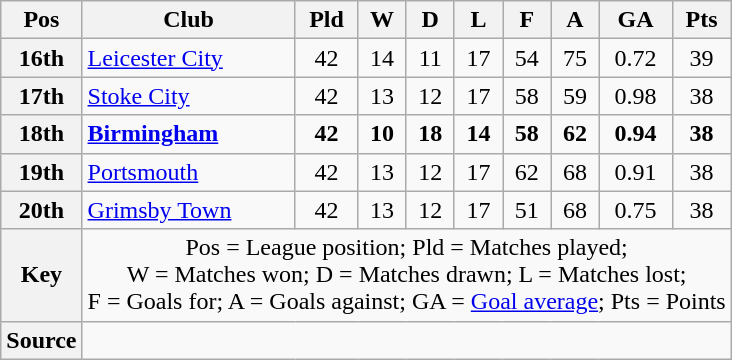<table class="wikitable" style="text-align:center">
<tr>
<th scope="col">Pos</th>
<th scope="col">Club</th>
<th scope="col">Pld</th>
<th scope="col">W</th>
<th scope="col">D</th>
<th scope="col">L</th>
<th scope="col">F</th>
<th scope="col">A</th>
<th scope="col">GA</th>
<th scope="col">Pts</th>
</tr>
<tr>
<th scope="row">16th</th>
<td align="left"><a href='#'>Leicester City</a></td>
<td>42</td>
<td>14</td>
<td>11</td>
<td>17</td>
<td>54</td>
<td>75</td>
<td>0.72</td>
<td>39</td>
</tr>
<tr>
<th scope="row">17th</th>
<td align="left"><a href='#'>Stoke City</a></td>
<td>42</td>
<td>13</td>
<td>12</td>
<td>17</td>
<td>58</td>
<td>59</td>
<td>0.98</td>
<td>38</td>
</tr>
<tr style="font-weight:bold">
<th scope="row">18th</th>
<td align="left"><a href='#'>Birmingham</a></td>
<td>42</td>
<td>10</td>
<td>18</td>
<td>14</td>
<td>58</td>
<td>62</td>
<td>0.94</td>
<td>38</td>
</tr>
<tr>
<th scope="row">19th</th>
<td align="left"><a href='#'>Portsmouth</a></td>
<td>42</td>
<td>13</td>
<td>12</td>
<td>17</td>
<td>62</td>
<td>68</td>
<td>0.91</td>
<td>38</td>
</tr>
<tr>
<th scope="row">20th</th>
<td align="left"><a href='#'>Grimsby Town</a></td>
<td>42</td>
<td>13</td>
<td>12</td>
<td>17</td>
<td>51</td>
<td>68</td>
<td>0.75</td>
<td>38</td>
</tr>
<tr>
<th scope="row">Key</th>
<td colspan="9">Pos = League position; Pld = Matches played;<br>W = Matches won; D = Matches drawn; L = Matches lost;<br>F = Goals for; A = Goals against; GA = <a href='#'>Goal average</a>; Pts = Points</td>
</tr>
<tr>
<th scope="row">Source</th>
<td colspan="9"></td>
</tr>
</table>
